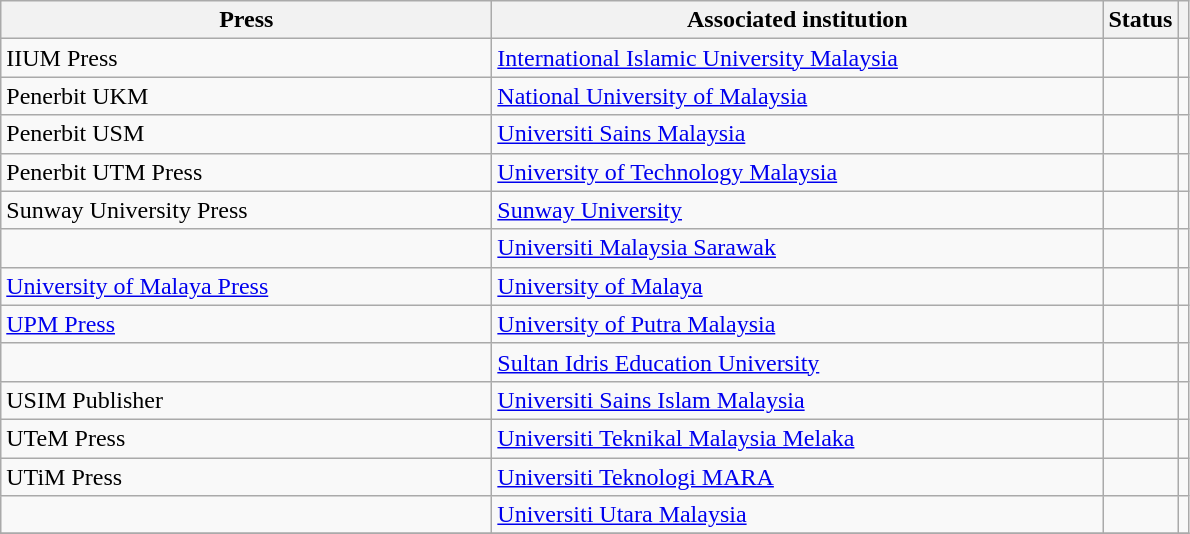<table class="wikitable sortable">
<tr>
<th style="width:20em">Press</th>
<th style="width:25em">Associated institution</th>
<th>Status</th>
<th></th>
</tr>
<tr>
<td>IIUM Press</td>
<td><a href='#'>International Islamic University Malaysia</a></td>
<td></td>
<td></td>
</tr>
<tr>
<td>Penerbit UKM</td>
<td><a href='#'>National University of Malaysia</a></td>
<td></td>
<td></td>
</tr>
<tr>
<td>Penerbit USM</td>
<td><a href='#'>Universiti Sains Malaysia</a></td>
<td></td>
<td></td>
</tr>
<tr>
<td>Penerbit UTM Press</td>
<td><a href='#'>University of Technology Malaysia</a></td>
<td></td>
<td></td>
</tr>
<tr>
<td>Sunway University Press</td>
<td><a href='#'>Sunway University</a></td>
<td></td>
<td></td>
</tr>
<tr>
<td></td>
<td><a href='#'>Universiti Malaysia Sarawak</a></td>
<td></td>
<td></td>
</tr>
<tr>
<td><a href='#'>University of Malaya Press</a></td>
<td><a href='#'>University of Malaya</a></td>
<td></td>
<td></td>
</tr>
<tr>
<td><a href='#'>UPM Press</a></td>
<td><a href='#'>University of Putra Malaysia</a></td>
<td></td>
<td></td>
</tr>
<tr>
<td></td>
<td><a href='#'>Sultan Idris Education University</a></td>
<td></td>
<td></td>
</tr>
<tr>
<td>USIM Publisher</td>
<td><a href='#'>Universiti Sains Islam Malaysia</a></td>
<td></td>
<td></td>
</tr>
<tr>
<td>UTeM Press</td>
<td><a href='#'>Universiti Teknikal Malaysia Melaka</a></td>
<td></td>
<td></td>
</tr>
<tr>
<td>UTiM Press</td>
<td><a href='#'>Universiti Teknologi MARA</a></td>
<td></td>
<td></td>
</tr>
<tr>
<td></td>
<td><a href='#'>Universiti Utara Malaysia</a></td>
<td></td>
<td></td>
</tr>
<tr>
</tr>
</table>
